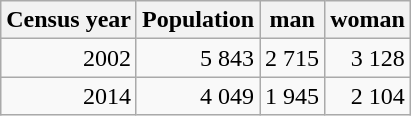<table class="wikitable" style="text-align:right">
<tr>
<th>Census year</th>
<th>Population</th>
<th>man</th>
<th>woman</th>
</tr>
<tr>
<td>2002</td>
<td>5 843</td>
<td>2 715</td>
<td>3 128</td>
</tr>
<tr>
<td>2014</td>
<td> 4 049</td>
<td>1 945</td>
<td>2 104</td>
</tr>
</table>
